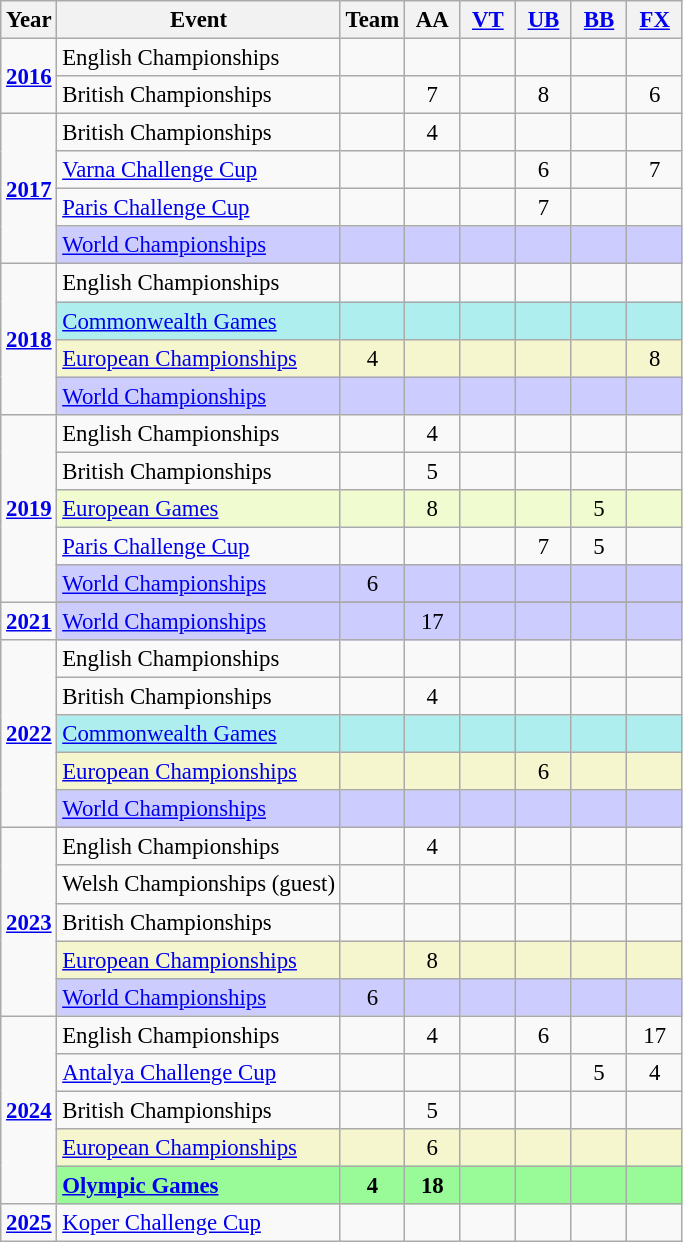<table class="wikitable" style="text-align:center; font-size:95%;">
<tr>
<th align=center>Year</th>
<th align=center>Event</th>
<th style="width:30px;">Team</th>
<th style="width:30px;">AA</th>
<th style="width:30px;"><a href='#'>VT</a></th>
<th style="width:30px;"><a href='#'>UB</a></th>
<th style="width:30px;"><a href='#'>BB</a></th>
<th style="width:30px;"><a href='#'>FX</a></th>
</tr>
<tr>
<td rowspan="2"><strong><a href='#'>2016</a></strong></td>
<td align=left>English Championships</td>
<td></td>
<td></td>
<td></td>
<td></td>
<td></td>
<td></td>
</tr>
<tr>
<td align=left>British Championships</td>
<td></td>
<td>7</td>
<td></td>
<td>8</td>
<td></td>
<td>6</td>
</tr>
<tr>
<td rowspan="4"><strong><a href='#'>2017</a></strong></td>
<td align=left>British Championships</td>
<td></td>
<td>4</td>
<td></td>
<td></td>
<td></td>
<td></td>
</tr>
<tr>
<td align=left><a href='#'>Varna Challenge Cup</a></td>
<td></td>
<td></td>
<td></td>
<td>6</td>
<td></td>
<td>7</td>
</tr>
<tr>
<td align=left><a href='#'>Paris Challenge Cup</a></td>
<td></td>
<td></td>
<td></td>
<td>7</td>
<td></td>
<td></td>
</tr>
<tr bgcolor=#CCCCFF>
<td align=left><a href='#'>World Championships</a></td>
<td></td>
<td></td>
<td></td>
<td></td>
<td></td>
<td></td>
</tr>
<tr>
<td rowspan="4"><strong><a href='#'>2018</a></strong></td>
<td align=left>English Championships</td>
<td></td>
<td></td>
<td></td>
<td></td>
<td></td>
<td></td>
</tr>
<tr bgcolor="#afeeee">
<td align=left><a href='#'>Commonwealth Games</a></td>
<td></td>
<td></td>
<td></td>
<td></td>
<td></td>
<td></td>
</tr>
<tr bgcolor=#F5F6CE>
<td align=left><a href='#'>European Championships</a></td>
<td>4</td>
<td></td>
<td></td>
<td></td>
<td></td>
<td>8</td>
</tr>
<tr bgcolor=#CCCCFF>
<td align=left><a href='#'>World Championships</a></td>
<td></td>
<td></td>
<td></td>
<td></td>
<td></td>
<td></td>
</tr>
<tr>
<td rowspan="5"><strong><a href='#'>2019</a></strong></td>
<td align=left>English Championships</td>
<td></td>
<td>4</td>
<td></td>
<td></td>
<td></td>
<td></td>
</tr>
<tr>
<td align=left>British Championships</td>
<td></td>
<td>5</td>
<td></td>
<td></td>
<td></td>
<td></td>
</tr>
<tr bgcolor=#f0fccf>
<td align=left><a href='#'>European Games</a></td>
<td></td>
<td>8</td>
<td></td>
<td></td>
<td>5</td>
<td></td>
</tr>
<tr>
<td align=left><a href='#'>Paris Challenge Cup</a></td>
<td></td>
<td></td>
<td></td>
<td>7</td>
<td>5</td>
<td></td>
</tr>
<tr bgcolor=#CCCCFF>
<td align=left><a href='#'>World Championships</a></td>
<td>6</td>
<td></td>
<td></td>
<td></td>
<td></td>
<td></td>
</tr>
<tr>
<td rowspan="2"><strong><a href='#'>2021</a></strong></td>
</tr>
<tr bgcolor=#CCCCFF>
<td align=left><a href='#'>World Championships</a></td>
<td></td>
<td>17</td>
<td></td>
<td></td>
<td></td>
<td></td>
</tr>
<tr>
<td rowspan="5"><strong><a href='#'>2022</a></strong></td>
<td align=left>English Championships</td>
<td></td>
<td></td>
<td></td>
<td></td>
<td></td>
<td></td>
</tr>
<tr>
<td align=left>British Championships</td>
<td></td>
<td>4</td>
<td></td>
<td></td>
<td></td>
<td></td>
</tr>
<tr bgcolor="#afeeee">
<td align=left><a href='#'>Commonwealth Games</a></td>
<td></td>
<td></td>
<td></td>
<td></td>
<td></td>
<td></td>
</tr>
<tr bgcolor=#F5F6CE>
<td align=left><a href='#'>European Championships</a></td>
<td></td>
<td></td>
<td></td>
<td>6</td>
<td></td>
<td></td>
</tr>
<tr bgcolor=#CCCCFF>
<td align=left><a href='#'>World Championships</a></td>
<td></td>
<td></td>
<td></td>
<td></td>
<td></td>
<td></td>
</tr>
<tr>
<td rowspan="5"><strong><a href='#'>2023</a></strong></td>
<td align=left>English Championships</td>
<td></td>
<td>4</td>
<td></td>
<td></td>
<td></td>
<td></td>
</tr>
<tr>
<td align=left>Welsh Championships (guest)</td>
<td></td>
<td></td>
<td></td>
<td></td>
<td></td>
<td></td>
</tr>
<tr>
<td align=left>British Championships</td>
<td></td>
<td></td>
<td></td>
<td></td>
<td></td>
<td></td>
</tr>
<tr bgcolor=#F5F6CE>
<td align=left><a href='#'>European Championships</a></td>
<td></td>
<td>8</td>
<td></td>
<td></td>
<td></td>
<td></td>
</tr>
<tr bgcolor=#CCCCFF>
<td align=left><a href='#'>World Championships</a></td>
<td>6</td>
<td></td>
<td></td>
<td></td>
<td></td>
<td></td>
</tr>
<tr>
<td rowspan="5"><strong><a href='#'>2024</a></strong></td>
<td align=left>English Championships</td>
<td></td>
<td>4</td>
<td></td>
<td>6</td>
<td></td>
<td>17</td>
</tr>
<tr>
<td align=left><a href='#'>Antalya Challenge Cup</a></td>
<td></td>
<td></td>
<td></td>
<td></td>
<td>5</td>
<td>4</td>
</tr>
<tr>
<td align=left>British Championships</td>
<td></td>
<td>5</td>
<td></td>
<td></td>
<td></td>
<td></td>
</tr>
<tr bgcolor=#F5F6CE>
<td align=left><a href='#'>European Championships</a></td>
<td></td>
<td>6</td>
<td></td>
<td></td>
<td></td>
<td></td>
</tr>
<tr bgcolor=98FB98>
<td align=left><strong><a href='#'>Olympic Games</a></strong></td>
<td><strong>4</strong></td>
<td><strong>18</strong></td>
<td></td>
<td></td>
<td></td>
<td></td>
</tr>
<tr>
<td><a href='#'><strong>2025</strong></a></td>
<td align="left"><a href='#'>Koper Challenge Cup</a></td>
<td></td>
<td></td>
<td></td>
<td></td>
<td></td>
<td></td>
</tr>
</table>
